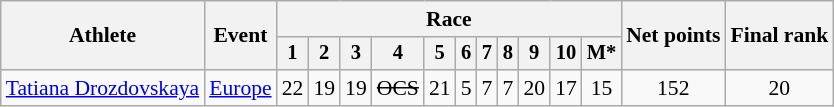<table class="wikitable" style="font-size:90%">
<tr>
<th rowspan=2>Athlete</th>
<th rowspan=2>Event</th>
<th colspan=11>Race</th>
<th rowspan=2>Net points</th>
<th rowspan=2>Final rank</th>
</tr>
<tr style="font-size:95%">
<th>1</th>
<th>2</th>
<th>3</th>
<th>4</th>
<th>5</th>
<th>6</th>
<th>7</th>
<th>8</th>
<th>9</th>
<th>10</th>
<th>M*</th>
</tr>
<tr align=center>
<td align=left><a href='#'>Tatiana Drozdovskaya</a></td>
<td align=left><a href='#'>Europe</a></td>
<td>22</td>
<td>19</td>
<td>19</td>
<td><s>OCS</s></td>
<td>21</td>
<td>5</td>
<td>7</td>
<td>7</td>
<td>20</td>
<td>17</td>
<td>15</td>
<td>152</td>
<td>20</td>
</tr>
</table>
